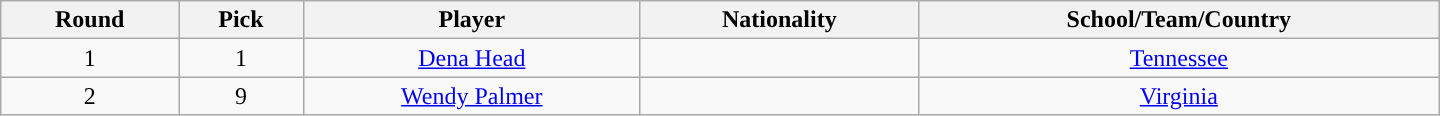<table class="wikitable" style="text-align:center; width:60em">
<tr>
<th>Round</th>
<th>Pick</th>
<th>Player</th>
<th>Nationality</th>
<th>School/Team/Country</th>
</tr>
<tr>
<td>1</td>
<td>1</td>
<td><a href='#'>Dena Head</a></td>
<td></td>
<td><a href='#'>Tennessee</a></td>
</tr>
<tr>
<td>2</td>
<td>9</td>
<td><a href='#'>Wendy Palmer</a></td>
<td></td>
<td><a href='#'>Virginia</a></td>
</tr>
</table>
